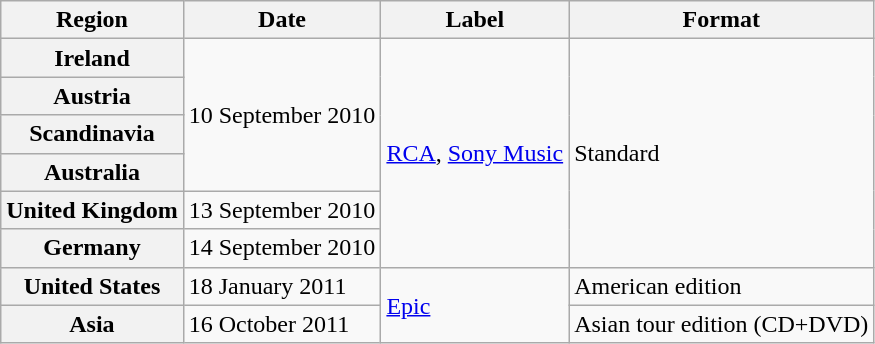<table class="wikitable sortable plainrowheaders">
<tr>
<th>Region</th>
<th>Date</th>
<th>Label</th>
<th>Format</th>
</tr>
<tr>
<th scope="row">Ireland</th>
<td rowspan="4">10 September 2010</td>
<td rowspan="6"><a href='#'>RCA</a>, <a href='#'>Sony Music</a></td>
<td rowspan="6">Standard</td>
</tr>
<tr>
<th scope="row">Austria</th>
</tr>
<tr>
<th scope="row">Scandinavia</th>
</tr>
<tr>
<th scope="row">Australia</th>
</tr>
<tr>
<th scope="row">United Kingdom</th>
<td>13 September 2010</td>
</tr>
<tr>
<th scope="row">Germany</th>
<td>14 September 2010</td>
</tr>
<tr>
<th scope="row">United States</th>
<td>18 January 2011</td>
<td rowspan=2><a href='#'>Epic</a></td>
<td>American edition</td>
</tr>
<tr>
<th scope="row">Asia</th>
<td>16 October 2011</td>
<td>Asian tour edition (CD+DVD)</td>
</tr>
</table>
